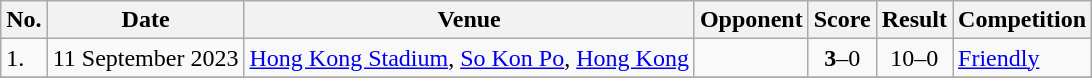<table class="wikitable sortable">
<tr>
<th>No.</th>
<th>Date</th>
<th>Venue</th>
<th>Opponent</th>
<th>Score</th>
<th>Result</th>
<th>Competition</th>
</tr>
<tr>
<td>1.</td>
<td>11 September 2023</td>
<td><a href='#'>Hong Kong Stadium</a>, <a href='#'>So Kon Po</a>, <a href='#'>Hong Kong</a></td>
<td></td>
<td align=center><strong>3</strong>–0</td>
<td align=center>10–0</td>
<td><a href='#'>Friendly</a></td>
</tr>
<tr>
</tr>
</table>
